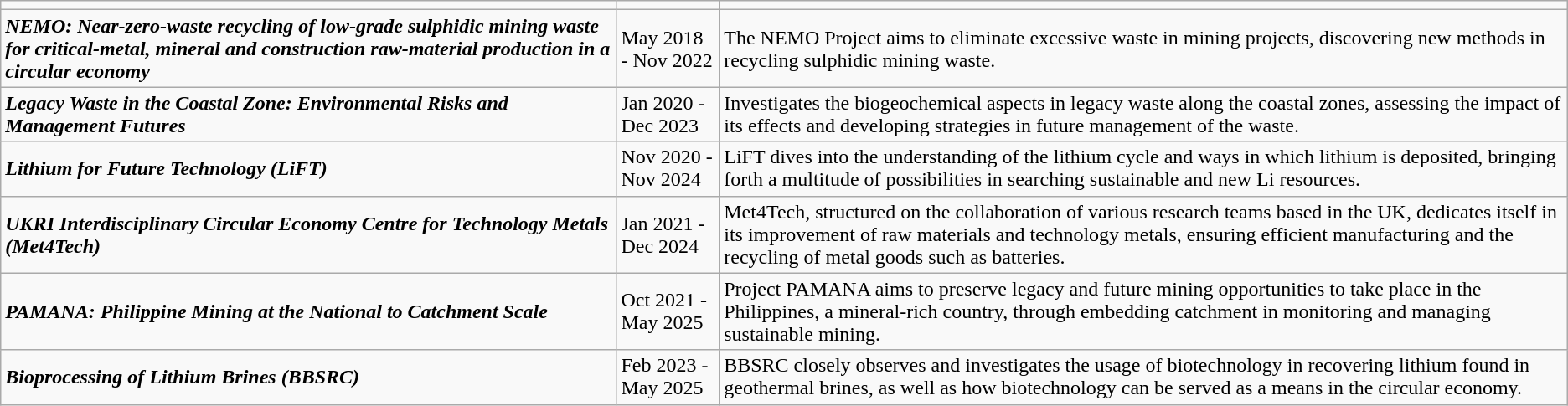<table class="wikitable">
<tr>
<td></td>
<td></td>
<td></td>
</tr>
<tr>
<td><strong><em>NEMO: Near-zero-waste recycling of low-grade sulphidic mining waste for critical-metal, mineral and construction raw-material production in a circular economy</em></strong></td>
<td>May 2018 - Nov 2022</td>
<td>The NEMO Project aims to eliminate excessive waste in mining projects, discovering new methods in recycling sulphidic mining waste.</td>
</tr>
<tr>
<td><strong><em>Legacy Waste in the Coastal Zone: Environmental Risks and Management Futures</em></strong></td>
<td>Jan 2020 - Dec 2023</td>
<td>Investigates the biogeochemical aspects in legacy waste along the coastal zones, assessing the impact of its effects and developing strategies in future management of the waste.</td>
</tr>
<tr>
<td><strong><em>Lithium for Future Technology (LiFT)</em></strong></td>
<td>Nov 2020 - Nov 2024</td>
<td>LiFT dives into the understanding of the lithium cycle and ways in which lithium is deposited, bringing forth a multitude of possibilities in searching sustainable and new Li resources.</td>
</tr>
<tr>
<td><strong><em>UKRI Interdisciplinary Circular Economy Centre for Technology Metals (Met4Tech)</em></strong></td>
<td>Jan 2021 - Dec 2024</td>
<td>Met4Tech, structured on the collaboration of various research teams based in the UK, dedicates itself in its improvement of raw materials and technology metals, ensuring efficient manufacturing and the recycling of metal goods such as batteries.</td>
</tr>
<tr>
<td><strong><em>PAMANA: Philippine Mining at the National to Catchment Scale</em></strong></td>
<td>Oct 2021 - May 2025</td>
<td>Project PAMANA aims to preserve legacy and future mining opportunities to take place in the Philippines, a mineral-rich country, through embedding catchment in monitoring and managing sustainable mining.</td>
</tr>
<tr>
<td><strong><em>Bioprocessing of Lithium Brines (BBSRC)</em></strong></td>
<td>Feb 2023 - May 2025</td>
<td>BBSRC closely observes and investigates the usage of biotechnology in recovering lithium found in geothermal brines, as well as how biotechnology can be served as a means in the circular economy.</td>
</tr>
</table>
